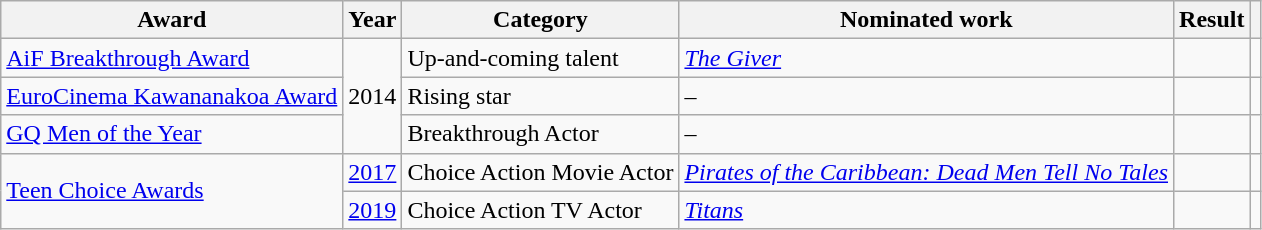<table class="wikitable sortable plainrowheaders">
<tr>
<th>Award</th>
<th>Year</th>
<th>Category</th>
<th>Nominated work</th>
<th>Result</th>
<th class="unsortable"></th>
</tr>
<tr>
<td><a href='#'>AiF Breakthrough Award</a></td>
<td rowspan="3">2014</td>
<td>Up-and-coming talent</td>
<td data-sort-value="Giver, The"><em><a href='#'>The Giver</a></em></td>
<td></td>
<td></td>
</tr>
<tr>
<td><a href='#'>EuroCinema Kawananakoa Award</a></td>
<td>Rising star</td>
<td>–</td>
<td></td>
<td></td>
</tr>
<tr>
<td><a href='#'>GQ Men of the Year</a></td>
<td>Breakthrough Actor</td>
<td>–</td>
<td></td>
<td></td>
</tr>
<tr>
<td rowspan="2"><a href='#'>Teen Choice Awards</a></td>
<td><a href='#'>2017</a></td>
<td>Choice Action Movie Actor</td>
<td><em><a href='#'>Pirates of the Caribbean: Dead Men Tell No Tales</a></em></td>
<td></td>
<td></td>
</tr>
<tr>
<td><a href='#'>2019</a></td>
<td>Choice Action TV Actor</td>
<td><em><a href='#'>Titans</a></em></td>
<td></td>
<td></td>
</tr>
</table>
